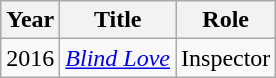<table class="wikitable">
<tr>
<th>Year</th>
<th>Title</th>
<th>Role</th>
</tr>
<tr>
<td>2016</td>
<td><em><a href='#'>Blind Love</a></em></td>
<td>Inspector</td>
</tr>
</table>
